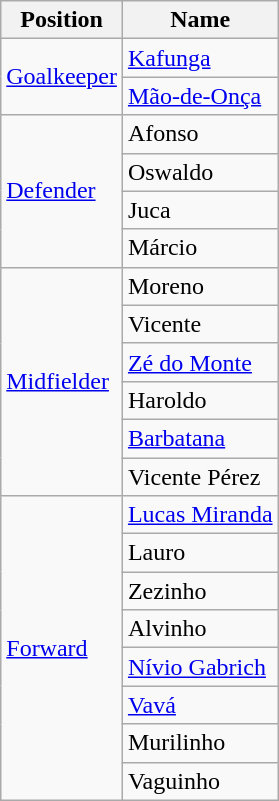<table class="wikitable">
<tr>
<th>Position</th>
<th>Name</th>
</tr>
<tr>
<td rowspan="2"><a href='#'>Goalkeeper</a></td>
<td> <a href='#'>Kafunga</a></td>
</tr>
<tr>
<td> <a href='#'>Mão-de-Onça</a></td>
</tr>
<tr>
<td rowspan="4"><a href='#'>Defender</a></td>
<td> Afonso</td>
</tr>
<tr>
<td> Oswaldo</td>
</tr>
<tr>
<td> Juca</td>
</tr>
<tr>
<td> Márcio</td>
</tr>
<tr>
<td rowspan="6"><a href='#'>Midfielder</a></td>
<td> Moreno</td>
</tr>
<tr>
<td> Vicente</td>
</tr>
<tr>
<td> <a href='#'>Zé do Monte</a></td>
</tr>
<tr>
<td> Haroldo</td>
</tr>
<tr>
<td> <a href='#'>Barbatana</a></td>
</tr>
<tr>
<td> Vicente Pérez</td>
</tr>
<tr>
<td rowspan="8"><a href='#'>Forward</a></td>
<td> <a href='#'>Lucas Miranda</a></td>
</tr>
<tr>
<td> Lauro</td>
</tr>
<tr>
<td> Zezinho</td>
</tr>
<tr>
<td> Alvinho</td>
</tr>
<tr>
<td> <a href='#'>Nívio Gabrich</a></td>
</tr>
<tr>
<td> <a href='#'>Vavá</a></td>
</tr>
<tr>
<td> Murilinho</td>
</tr>
<tr>
<td> Vaguinho</td>
</tr>
</table>
